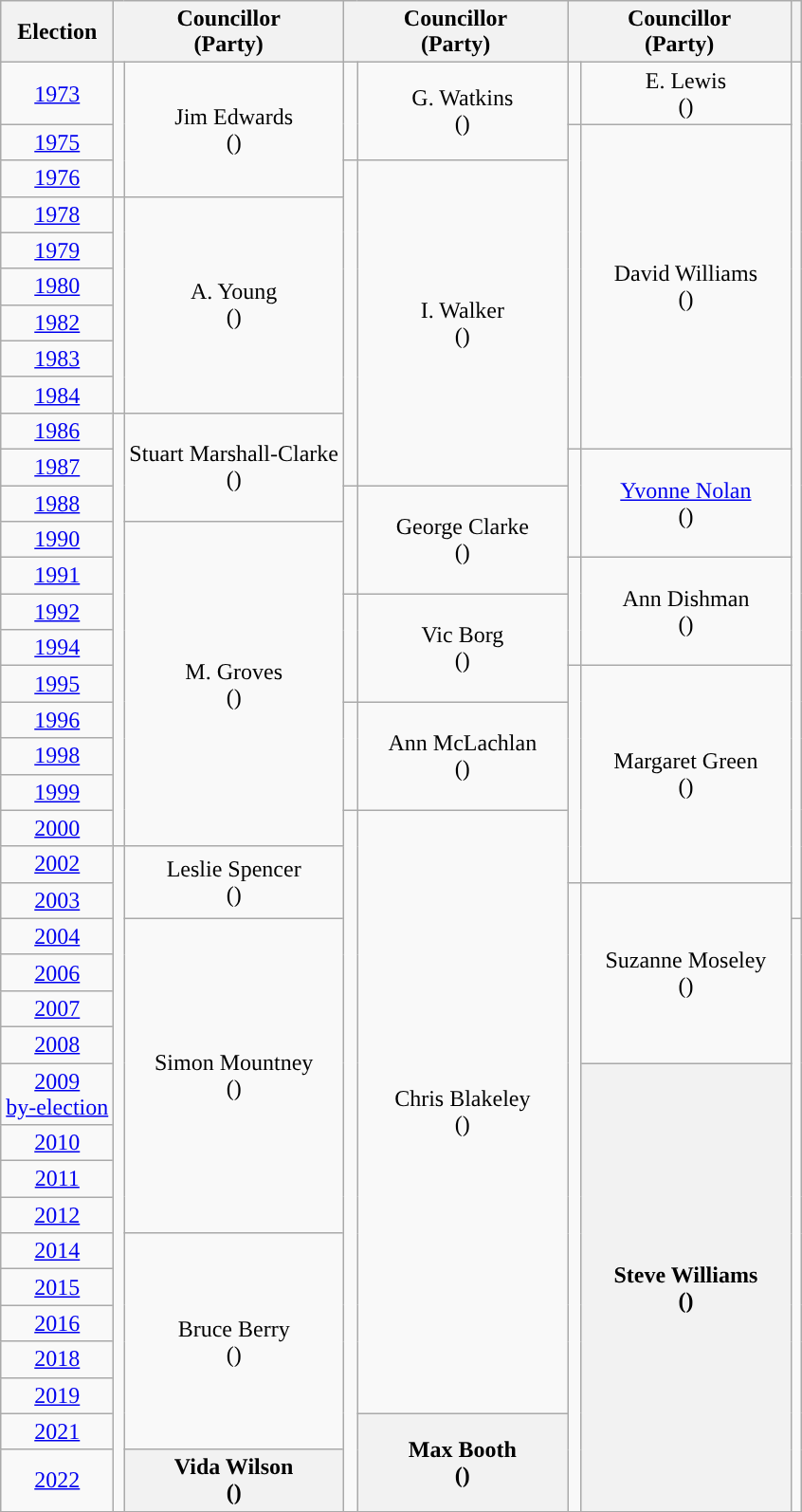<table class="wikitable" style="text-align:center">
<tr>
<th>Election</th>
<th scope="col" width="150" colspan = "2">Councillor<br> (Party)</th>
<th scope="col" width="150" colspan = "2">Councillor<br> (Party)</th>
<th scope="col" width="150" colspan = "2">Councillor<br> (Party)</th>
<th></th>
</tr>
<tr>
<td><a href='#'>1973</a></td>
<td rowspan=3 style="background-color: "></td>
<td rowspan=3>Jim Edwards<br>(<a href='#'></a>)</td>
<td rowspan=2 style="background-color: "></td>
<td rowspan=2>G. Watkins<br>(<a href='#'></a>)</td>
<td style="background-color: "></td>
<td>E. Lewis<br>(<a href='#'></a>)</td>
<td rowspan=23></td>
</tr>
<tr>
<td><a href='#'>1975</a></td>
<td rowspan=9 style="background-color: "></td>
<td rowspan=9>David Williams<br>(<a href='#'></a>)</td>
</tr>
<tr>
<td><a href='#'>1976</a></td>
<td rowspan=9 style="background-color: "></td>
<td rowspan=9>I. Walker<br>(<a href='#'></a>)</td>
</tr>
<tr>
<td><a href='#'>1978</a></td>
<td rowspan=6 style="background-color: "></td>
<td rowspan=6>A. Young<br>(<a href='#'></a>)</td>
</tr>
<tr>
<td><a href='#'>1979</a></td>
</tr>
<tr>
<td><a href='#'>1980</a></td>
</tr>
<tr>
<td><a href='#'>1982</a></td>
</tr>
<tr>
<td><a href='#'>1983</a></td>
</tr>
<tr>
<td><a href='#'>1984</a></td>
</tr>
<tr>
<td><a href='#'>1986</a></td>
<td rowspan=12 style="background-color: "></td>
<td rowspan=3>Stuart Marshall-Clarke<br>(<a href='#'></a>)</td>
</tr>
<tr>
<td><a href='#'>1987</a></td>
<td rowspan=3 style="background-color: "></td>
<td rowspan=3><a href='#'>Yvonne Nolan</a><br>(<a href='#'></a>)</td>
</tr>
<tr>
<td><a href='#'>1988</a></td>
<td rowspan=3 style="background-color: "></td>
<td rowspan=3>George Clarke<br>(<a href='#'></a>)</td>
</tr>
<tr>
<td><a href='#'>1990</a></td>
<td rowspan=9>M. Groves<br>(<a href='#'></a>)</td>
</tr>
<tr>
<td><a href='#'>1991</a></td>
<td rowspan=3 style="background-color: "></td>
<td rowspan=3>Ann Dishman<br>(<a href='#'></a>)</td>
</tr>
<tr>
<td><a href='#'>1992</a></td>
<td rowspan=3 style="background-color: "></td>
<td rowspan=3>Vic Borg<br>(<a href='#'></a>)</td>
</tr>
<tr>
<td><a href='#'>1994</a></td>
</tr>
<tr>
<td><a href='#'>1995</a></td>
<td rowspan=6 style="background-color: "></td>
<td rowspan=6>Margaret Green<br>(<a href='#'></a>)</td>
</tr>
<tr>
<td><a href='#'>1996</a></td>
<td rowspan=3 style="background-color: "></td>
<td rowspan=3>Ann McLachlan<br>(<a href='#'></a>)</td>
</tr>
<tr>
<td><a href='#'>1998</a></td>
</tr>
<tr>
<td><a href='#'>1999</a></td>
</tr>
<tr>
<td><a href='#'>2000</a></td>
<td rowspan=18 style="background-color: "></td>
<td rowspan=16>Chris Blakeley<br>(<a href='#'></a>)</td>
</tr>
<tr>
<td><a href='#'>2002</a></td>
<td rowspan=17 style="background-color: "></td>
<td rowspan=2>Leslie Spencer<br>(<a href='#'></a>)</td>
</tr>
<tr>
<td><a href='#'>2003</a></td>
<td rowspan=16 style="background-color: "></td>
<td rowspan=5>Suzanne Moseley<br>(<a href='#'></a>)</td>
</tr>
<tr>
<td><a href='#'>2004</a></td>
<td rowspan=8>Simon Mountney<br>(<a href='#'></a>)</td>
<td rowspan=15></td>
</tr>
<tr>
<td><a href='#'>2006</a></td>
</tr>
<tr>
<td><a href='#'>2007</a></td>
</tr>
<tr>
<td><a href='#'>2008</a></td>
</tr>
<tr>
<td><a href='#'>2009<br>by-election</a></td>
<th rowspan=11>Steve Williams<br>(<a href='#'></a>)</th>
</tr>
<tr>
<td><a href='#'>2010</a></td>
</tr>
<tr>
<td><a href='#'>2011</a></td>
</tr>
<tr>
<td><a href='#'>2012</a></td>
</tr>
<tr>
<td><a href='#'>2014</a></td>
<td rowspan=6>Bruce Berry<br>(<a href='#'></a>)</td>
</tr>
<tr>
<td><a href='#'>2015</a></td>
</tr>
<tr>
<td><a href='#'>2016</a></td>
</tr>
<tr>
<td><a href='#'>2018</a></td>
</tr>
<tr>
<td><a href='#'>2019</a></td>
</tr>
<tr>
<td><a href='#'>2021</a></td>
<th rowspan=2>Max Booth<br>(<a href='#'></a>)</th>
</tr>
<tr>
<td><a href='#'>2022</a></td>
<th>Vida Wilson<br>(<a href='#'></a>)</th>
</tr>
<tr>
</tr>
</table>
